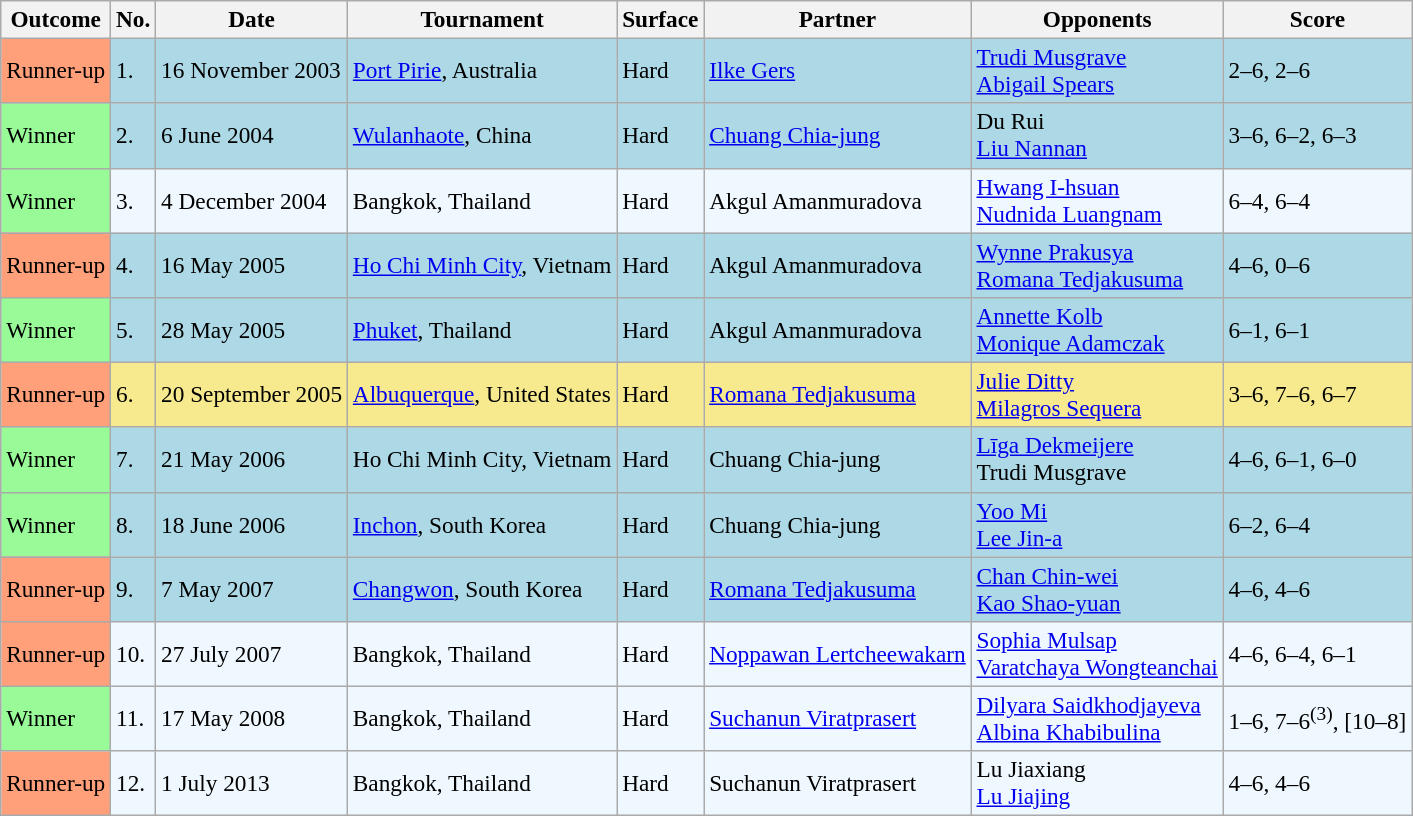<table class="sortable wikitable" style="font-size:97%;">
<tr>
<th>Outcome</th>
<th>No.</th>
<th>Date</th>
<th>Tournament</th>
<th>Surface</th>
<th>Partner</th>
<th>Opponents</th>
<th>Score</th>
</tr>
<tr style="background:lightblue;">
<td bgcolor="FFA07A">Runner-up</td>
<td>1.</td>
<td>16 November 2003</td>
<td><a href='#'>Port Pirie</a>, Australia</td>
<td>Hard</td>
<td> <a href='#'>Ilke Gers</a></td>
<td> <a href='#'>Trudi Musgrave</a> <br>  <a href='#'>Abigail Spears</a></td>
<td>2–6, 2–6</td>
</tr>
<tr style="background:lightblue;">
<td bgcolor="98FB98">Winner</td>
<td>2.</td>
<td>6 June 2004</td>
<td><a href='#'>Wulanhaote</a>, China</td>
<td>Hard</td>
<td> <a href='#'>Chuang Chia-jung</a></td>
<td> Du Rui <br>  <a href='#'>Liu Nannan</a></td>
<td>3–6, 6–2, 6–3</td>
</tr>
<tr style="background:#f0f8ff;">
<td bgcolor="98FB98">Winner</td>
<td>3.</td>
<td>4 December 2004</td>
<td>Bangkok, Thailand</td>
<td>Hard</td>
<td> Akgul Amanmuradova</td>
<td> <a href='#'>Hwang I-hsuan</a> <br>  <a href='#'>Nudnida Luangnam</a></td>
<td>6–4, 6–4</td>
</tr>
<tr style="background:lightblue;">
<td bgcolor="FFA07A">Runner-up</td>
<td>4.</td>
<td>16 May 2005</td>
<td><a href='#'>Ho Chi Minh City</a>, Vietnam</td>
<td>Hard</td>
<td> Akgul Amanmuradova</td>
<td> <a href='#'>Wynne Prakusya</a> <br>  <a href='#'>Romana Tedjakusuma</a></td>
<td>4–6, 0–6</td>
</tr>
<tr style="background:lightblue;">
<td bgcolor="98FB98">Winner</td>
<td>5.</td>
<td>28 May 2005</td>
<td><a href='#'>Phuket</a>, Thailand</td>
<td>Hard</td>
<td> Akgul Amanmuradova</td>
<td> <a href='#'>Annette Kolb</a> <br>  <a href='#'>Monique Adamczak</a></td>
<td>6–1, 6–1</td>
</tr>
<tr style="background:#f7e98e;">
<td style="background:#ffa07a;">Runner-up</td>
<td>6.</td>
<td>20 September 2005</td>
<td><a href='#'>Albuquerque</a>, United States</td>
<td>Hard</td>
<td> <a href='#'>Romana Tedjakusuma</a></td>
<td> <a href='#'>Julie Ditty</a> <br>  <a href='#'>Milagros Sequera</a></td>
<td>3–6, 7–6, 6–7</td>
</tr>
<tr style="background:lightblue;">
<td bgcolor="98FB98">Winner</td>
<td>7.</td>
<td>21 May 2006</td>
<td>Ho Chi Minh City, Vietnam</td>
<td>Hard</td>
<td> Chuang Chia-jung</td>
<td> <a href='#'>Līga Dekmeijere</a> <br>  Trudi Musgrave</td>
<td>4–6, 6–1, 6–0</td>
</tr>
<tr style="background:lightblue;">
<td bgcolor="98FB98">Winner</td>
<td>8.</td>
<td>18 June 2006</td>
<td><a href='#'>Inchon</a>, South Korea</td>
<td>Hard</td>
<td> Chuang Chia-jung</td>
<td> <a href='#'>Yoo Mi</a> <br>  <a href='#'>Lee Jin-a</a></td>
<td>6–2, 6–4</td>
</tr>
<tr style="background:lightblue;">
<td style="background:#ffa07a;">Runner-up</td>
<td>9.</td>
<td>7 May 2007</td>
<td><a href='#'>Changwon</a>, South Korea</td>
<td>Hard</td>
<td> <a href='#'>Romana Tedjakusuma</a></td>
<td> <a href='#'>Chan Chin-wei</a> <br>  <a href='#'>Kao Shao-yuan</a></td>
<td>4–6, 4–6</td>
</tr>
<tr style="background:#f0f8ff;">
<td style="background:#ffa07a;">Runner-up</td>
<td>10.</td>
<td>27 July 2007</td>
<td>Bangkok, Thailand</td>
<td>Hard</td>
<td> <a href='#'>Noppawan Lertcheewakarn</a></td>
<td> <a href='#'>Sophia Mulsap</a> <br>  <a href='#'>Varatchaya Wongteanchai</a></td>
<td>4–6, 6–4, 6–1</td>
</tr>
<tr style="background:#f0f8ff;">
<td bgcolor="98FB98">Winner</td>
<td>11.</td>
<td>17 May 2008</td>
<td>Bangkok, Thailand</td>
<td>Hard</td>
<td> <a href='#'>Suchanun Viratprasert</a></td>
<td> <a href='#'>Dilyara Saidkhodjayeva</a> <br>  <a href='#'>Albina Khabibulina</a></td>
<td>1–6, 7–6<sup>(3)</sup>, [10–8]</td>
</tr>
<tr style="background:#f0f8ff;">
<td bgcolor="FFA07A">Runner-up</td>
<td>12.</td>
<td>1 July 2013</td>
<td>Bangkok, Thailand</td>
<td>Hard</td>
<td> Suchanun Viratprasert</td>
<td> Lu Jiaxiang <br>  <a href='#'>Lu Jiajing</a></td>
<td>4–6, 4–6</td>
</tr>
</table>
